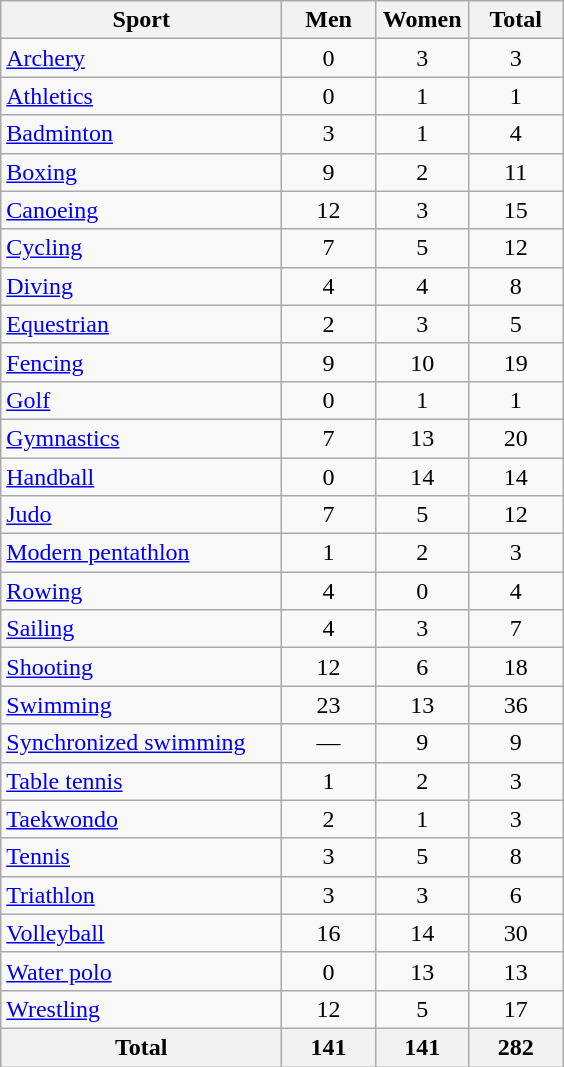<table class="wikitable sortable" style="text-align:center;">
<tr>
<th width=180>Sport</th>
<th width=55>Men</th>
<th width=55>Women</th>
<th width=55>Total</th>
</tr>
<tr>
<td align=left><a href='#'>Archery</a></td>
<td>0</td>
<td>3</td>
<td>3</td>
</tr>
<tr>
<td align=left><a href='#'>Athletics</a></td>
<td>0</td>
<td>1</td>
<td>1</td>
</tr>
<tr>
<td align=left><a href='#'>Badminton</a></td>
<td>3</td>
<td>1</td>
<td>4</td>
</tr>
<tr>
<td align=left><a href='#'>Boxing</a></td>
<td>9</td>
<td>2</td>
<td>11</td>
</tr>
<tr>
<td align=left><a href='#'>Canoeing</a></td>
<td>12</td>
<td>3</td>
<td>15</td>
</tr>
<tr>
<td align=left><a href='#'>Cycling</a></td>
<td>7</td>
<td>5</td>
<td>12</td>
</tr>
<tr>
<td align=left><a href='#'>Diving</a></td>
<td>4</td>
<td>4</td>
<td>8</td>
</tr>
<tr>
<td align=left><a href='#'>Equestrian</a></td>
<td>2</td>
<td>3</td>
<td>5</td>
</tr>
<tr>
<td align=left><a href='#'>Fencing</a></td>
<td>9</td>
<td>10</td>
<td>19</td>
</tr>
<tr>
<td align=left><a href='#'>Golf</a></td>
<td>0</td>
<td>1</td>
<td>1</td>
</tr>
<tr>
<td align=left><a href='#'>Gymnastics</a></td>
<td>7</td>
<td>13</td>
<td>20</td>
</tr>
<tr>
<td align=left><a href='#'>Handball</a></td>
<td>0</td>
<td>14</td>
<td>14</td>
</tr>
<tr>
<td align=left><a href='#'>Judo</a></td>
<td>7</td>
<td>5</td>
<td>12</td>
</tr>
<tr>
<td align=left><a href='#'>Modern pentathlon</a></td>
<td>1</td>
<td>2</td>
<td>3</td>
</tr>
<tr>
<td align=left><a href='#'>Rowing</a></td>
<td>4</td>
<td>0</td>
<td>4</td>
</tr>
<tr>
<td align=left><a href='#'>Sailing</a></td>
<td>4</td>
<td>3</td>
<td>7</td>
</tr>
<tr>
<td align=left><a href='#'>Shooting</a></td>
<td>12</td>
<td>6</td>
<td>18</td>
</tr>
<tr>
<td align=left><a href='#'>Swimming</a></td>
<td>23</td>
<td>13</td>
<td>36</td>
</tr>
<tr>
<td align=left><a href='#'>Synchronized swimming</a></td>
<td>—</td>
<td>9</td>
<td>9</td>
</tr>
<tr>
<td align=left><a href='#'>Table tennis</a></td>
<td>1</td>
<td>2</td>
<td>3</td>
</tr>
<tr>
<td align=left><a href='#'>Taekwondo</a></td>
<td>2</td>
<td>1</td>
<td>3</td>
</tr>
<tr>
<td align=left><a href='#'>Tennis</a></td>
<td>3</td>
<td>5</td>
<td>8</td>
</tr>
<tr>
<td align=left><a href='#'>Triathlon</a></td>
<td>3</td>
<td>3</td>
<td>6</td>
</tr>
<tr>
<td align=left><a href='#'>Volleyball</a></td>
<td>16</td>
<td>14</td>
<td>30</td>
</tr>
<tr>
<td align=left><a href='#'>Water polo</a></td>
<td>0</td>
<td>13</td>
<td>13</td>
</tr>
<tr>
<td align=left><a href='#'>Wrestling</a></td>
<td>12</td>
<td>5</td>
<td>17</td>
</tr>
<tr class="sortbottom">
<th>Total</th>
<th>141</th>
<th>141</th>
<th>282</th>
</tr>
</table>
